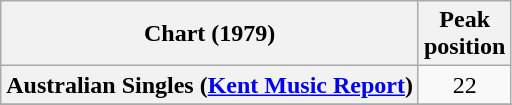<table class="wikitable sortable plainrowheaders" style="text-align:center">
<tr>
<th>Chart (1979)</th>
<th>Peak<br>position</th>
</tr>
<tr>
<th scope="row">Australian Singles (<a href='#'>Kent Music Report</a>)</th>
<td>22</td>
</tr>
<tr>
</tr>
<tr>
</tr>
<tr>
</tr>
<tr>
</tr>
<tr>
</tr>
<tr>
</tr>
</table>
